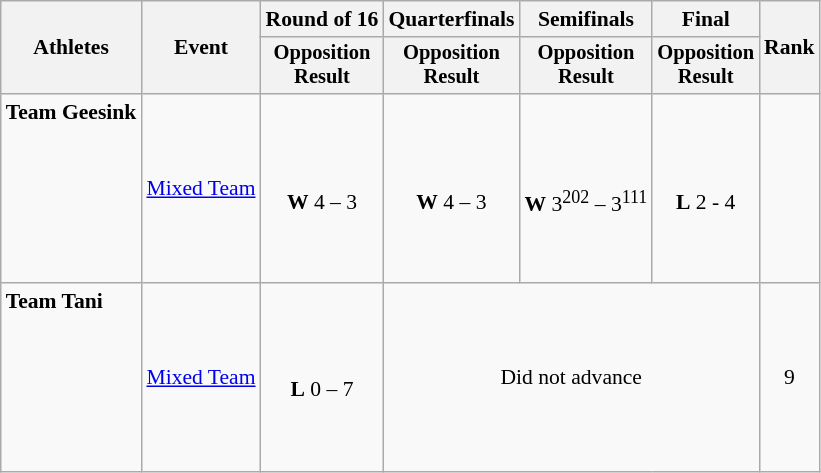<table class="wikitable" style="font-size:90%">
<tr>
<th rowspan="2">Athletes</th>
<th rowspan="2">Event</th>
<th>Round of 16</th>
<th>Quarterfinals</th>
<th>Semifinals</th>
<th>Final</th>
<th rowspan=2>Rank</th>
</tr>
<tr style="font-size:95%">
<th>Opposition<br>Result</th>
<th>Opposition<br>Result</th>
<th>Opposition<br>Result</th>
<th>Opposition<br>Result</th>
</tr>
<tr align=center>
<td align=left><strong>Team Geesink</strong><br><br><br><br><br><br><br></td>
<td align=left><a href='#'>Mixed Team</a></td>
<td><br><strong>W</strong> 4 – 3</td>
<td><br><strong>W</strong> 4 – 3</td>
<td><br><strong>W</strong> 3<sup>202</sup> – 3<sup>111</sup></td>
<td><br><strong>L</strong> 2 - 4</td>
<td></td>
</tr>
<tr align=center>
<td align=left><strong>Team Tani</strong><br><br><br><br><br><br><br></td>
<td align=left><a href='#'>Mixed Team</a></td>
<td><br><strong>L</strong> 0 – 7</td>
<td colspan=3>Did not advance</td>
<td>9</td>
</tr>
</table>
